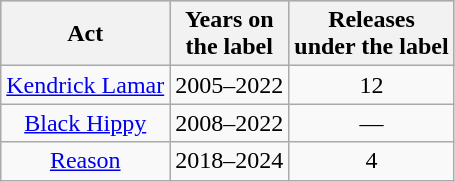<table class="wikitable sortable plainrowheaders" style="text-align:center;">
<tr style="background:#ccc;">
<th>Act</th>
<th>Years on <br>the label</th>
<th>Releases <br>under the label</th>
</tr>
<tr>
<td><a href='#'>Kendrick Lamar</a></td>
<td style="text-align:center;">2005–2022</td>
<td style="text-align:center;">12</td>
</tr>
<tr>
<td><a href='#'>Black Hippy</a></td>
<td>2008–2022</td>
<td>—</td>
</tr>
<tr>
<td><a href='#'>Reason</a></td>
<td>2018–2024</td>
<td>4</td>
</tr>
</table>
